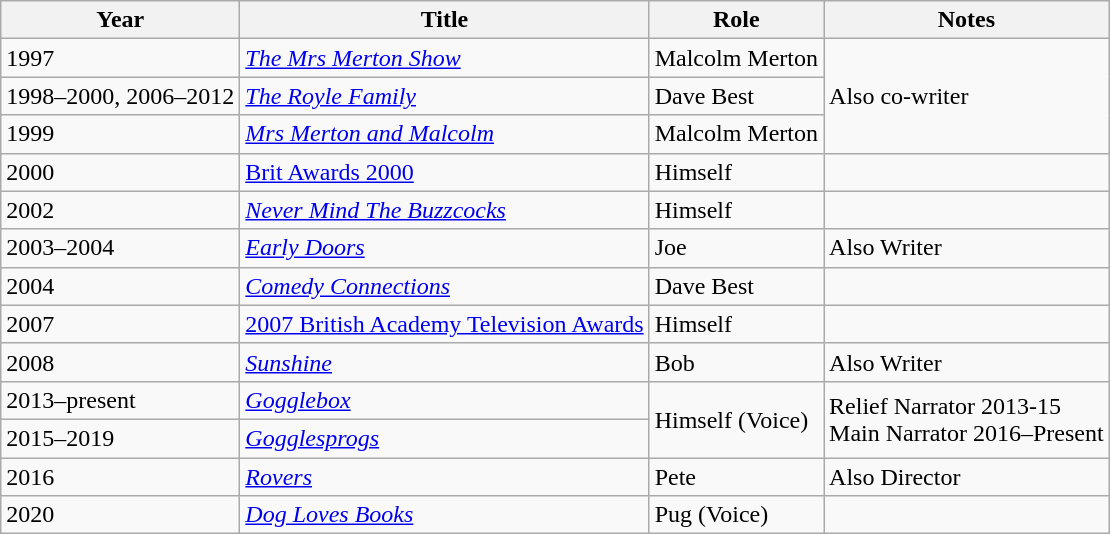<table class="wikitable sortable">
<tr>
<th>Year</th>
<th>Title</th>
<th>Role</th>
<th>Notes</th>
</tr>
<tr>
<td>1997</td>
<td><em><a href='#'>The Mrs Merton Show</a></em></td>
<td>Malcolm Merton</td>
<td rowspan="3">Also co-writer</td>
</tr>
<tr>
<td>1998–2000, 2006–2012</td>
<td><em><a href='#'>The Royle Family</a></em></td>
<td>Dave Best</td>
</tr>
<tr>
<td>1999</td>
<td><em><a href='#'>Mrs Merton and Malcolm</a></em></td>
<td>Malcolm Merton</td>
</tr>
<tr>
<td>2000</td>
<td><a href='#'>Brit Awards 2000</a></td>
<td>Himself</td>
<td></td>
</tr>
<tr>
<td>2002</td>
<td><em><a href='#'>Never Mind The Buzzcocks</a></em></td>
<td>Himself</td>
<td></td>
</tr>
<tr>
<td>2003–2004</td>
<td><em><a href='#'>Early Doors</a></em></td>
<td>Joe</td>
<td>Also Writer</td>
</tr>
<tr>
<td>2004</td>
<td><em><a href='#'>Comedy Connections</a></em></td>
<td>Dave Best</td>
<td></td>
</tr>
<tr>
<td>2007</td>
<td><a href='#'>2007 British Academy Television Awards</a></td>
<td>Himself</td>
<td></td>
</tr>
<tr>
<td>2008</td>
<td><em><a href='#'>Sunshine</a></em></td>
<td>Bob</td>
<td>Also Writer</td>
</tr>
<tr>
<td>2013–present</td>
<td><em><a href='#'>Gogglebox</a></em></td>
<td rowspan="2">Himself (Voice)</td>
<td rowspan="2">Relief Narrator 2013-15 <br> Main Narrator 2016–Present</td>
</tr>
<tr>
<td>2015–2019</td>
<td><em><a href='#'>Gogglesprogs</a></em></td>
</tr>
<tr>
<td>2016</td>
<td><em><a href='#'>Rovers</a></em></td>
<td>Pete</td>
<td>Also Director</td>
</tr>
<tr>
<td>2020</td>
<td><em><a href='#'>Dog Loves Books</a></em></td>
<td>Pug (Voice)</td>
<td></td>
</tr>
</table>
